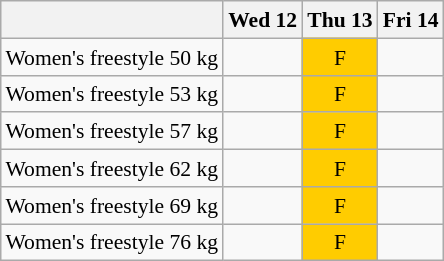<table class="wikitable" style="margin:0.5em auto; font-size:90%; line-height:1.25em; text-align:center;">
<tr>
<th></th>
<th>Wed 12</th>
<th>Thu 13</th>
<th>Fri 14</th>
</tr>
<tr>
<td align=left>Women's freestyle 50 kg</td>
<td></td>
<td style="background-color:#FFCC00;">F</td>
<td></td>
</tr>
<tr>
<td align=left>Women's freestyle 53 kg</td>
<td></td>
<td style="background-color:#FFCC00;">F</td>
<td></td>
</tr>
<tr>
<td align=left>Women's freestyle 57 kg</td>
<td></td>
<td style="background-color:#FFCC00;">F</td>
<td></td>
</tr>
<tr>
<td align=left>Women's freestyle 62 kg</td>
<td></td>
<td style="background-color:#FFCC00;">F</td>
<td></td>
</tr>
<tr>
<td align=left>Women's freestyle 69 kg</td>
<td></td>
<td style="background-color:#FFCC00;">F</td>
<td></td>
</tr>
<tr>
<td align=left>Women's freestyle 76 kg</td>
<td></td>
<td style="background-color:#FFCC00;">F</td>
<td></td>
</tr>
</table>
